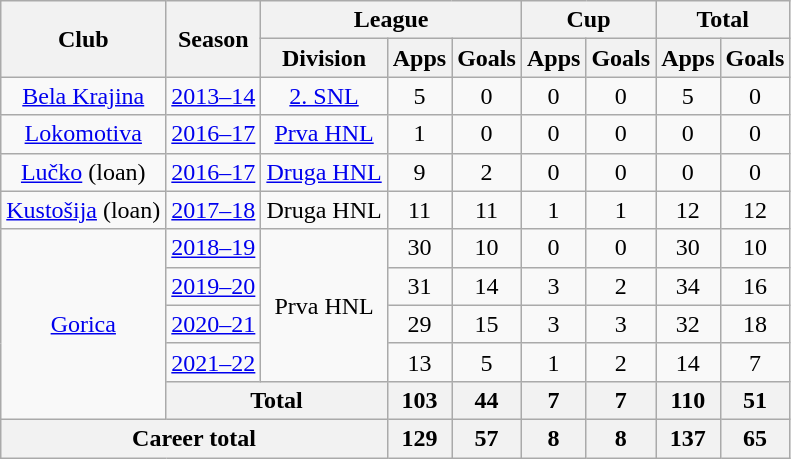<table class="wikitable" style="text-align:center">
<tr>
<th rowspan="2">Club</th>
<th rowspan="2">Season</th>
<th colspan="3">League</th>
<th colspan="2">Cup</th>
<th colspan="2">Total</th>
</tr>
<tr>
<th>Division</th>
<th>Apps</th>
<th>Goals</th>
<th>Apps</th>
<th>Goals</th>
<th>Apps</th>
<th>Goals</th>
</tr>
<tr>
<td><a href='#'>Bela Krajina</a></td>
<td><a href='#'>2013–14</a></td>
<td><a href='#'>2. SNL</a></td>
<td>5</td>
<td>0</td>
<td>0</td>
<td>0</td>
<td>5</td>
<td>0</td>
</tr>
<tr>
<td><a href='#'>Lokomotiva</a></td>
<td><a href='#'>2016–17</a></td>
<td><a href='#'>Prva HNL</a></td>
<td>1</td>
<td>0</td>
<td>0</td>
<td>0</td>
<td>0</td>
<td>0</td>
</tr>
<tr>
<td><a href='#'>Lučko</a> (loan)</td>
<td><a href='#'>2016–17</a></td>
<td><a href='#'>Druga HNL</a></td>
<td>9</td>
<td>2</td>
<td>0</td>
<td>0</td>
<td>0</td>
<td>0</td>
</tr>
<tr>
<td><a href='#'>Kustošija</a> (loan)</td>
<td><a href='#'>2017–18</a></td>
<td>Druga HNL</td>
<td>11</td>
<td>11</td>
<td>1</td>
<td>1</td>
<td>12</td>
<td>12</td>
</tr>
<tr>
<td rowspan="5"><a href='#'>Gorica</a></td>
<td><a href='#'>2018–19</a></td>
<td rowspan="4">Prva HNL</td>
<td>30</td>
<td>10</td>
<td>0</td>
<td>0</td>
<td>30</td>
<td>10</td>
</tr>
<tr>
<td><a href='#'>2019–20</a></td>
<td>31</td>
<td>14</td>
<td>3</td>
<td>2</td>
<td>34</td>
<td>16</td>
</tr>
<tr>
<td><a href='#'>2020–21</a></td>
<td>29</td>
<td>15</td>
<td>3</td>
<td>3</td>
<td>32</td>
<td>18</td>
</tr>
<tr>
<td><a href='#'>2021–22</a></td>
<td>13</td>
<td>5</td>
<td>1</td>
<td>2</td>
<td>14</td>
<td>7</td>
</tr>
<tr>
<th colspan="2">Total</th>
<th>103</th>
<th>44</th>
<th>7</th>
<th>7</th>
<th>110</th>
<th>51</th>
</tr>
<tr>
<th colspan="3">Career total</th>
<th>129</th>
<th>57</th>
<th>8</th>
<th>8</th>
<th>137</th>
<th>65</th>
</tr>
</table>
